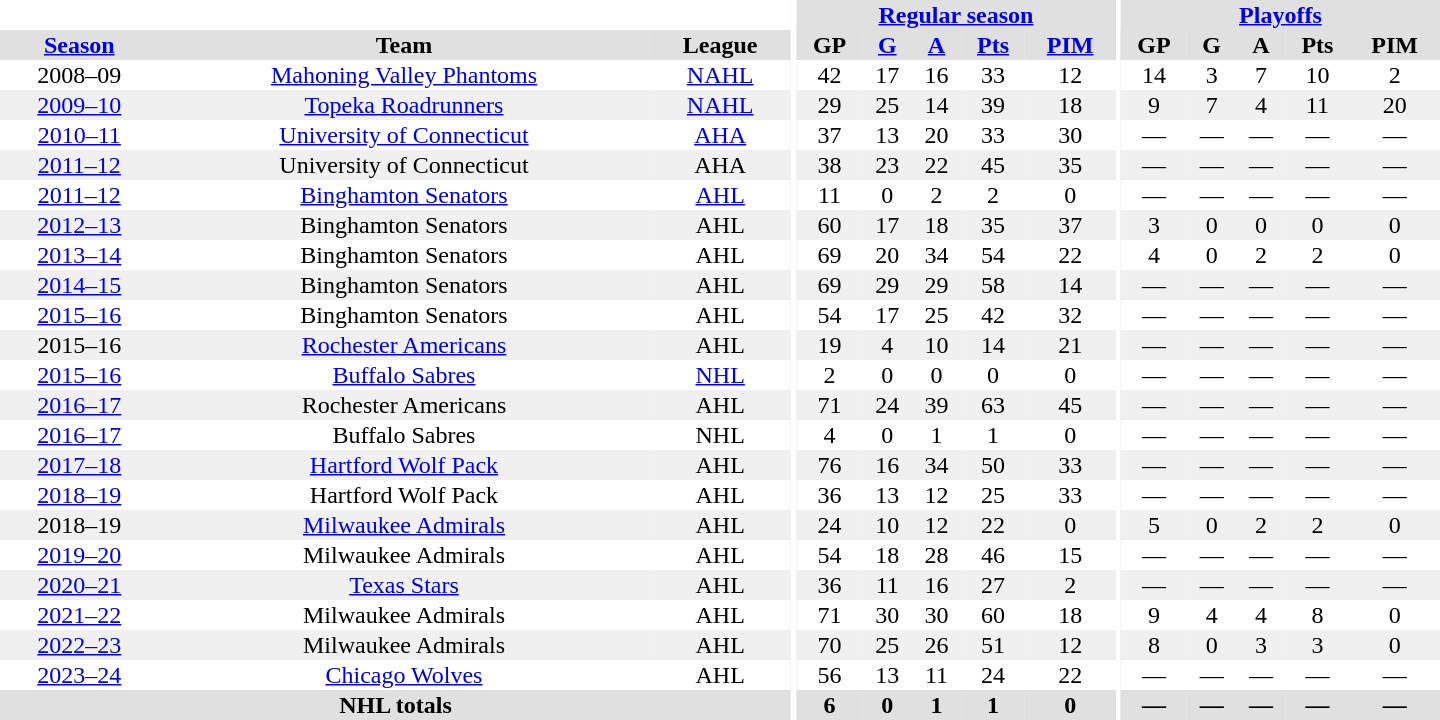<table border="0" cellpadding="1" cellspacing="0" style="text-align:center; width:60em">
<tr bgcolor="#e0e0e0">
<th colspan="3" bgcolor="#ffffff"></th>
<th rowspan="99" bgcolor="#ffffff"></th>
<th colspan="5"><a href='#'>Regular season</a></th>
<th rowspan="99" bgcolor="#ffffff"></th>
<th colspan="5"><a href='#'>Playoffs</a></th>
</tr>
<tr bgcolor="#e0e0e0">
<th><a href='#'>Season</a></th>
<th>Team</th>
<th>League</th>
<th>GP</th>
<th><a href='#'>G</a></th>
<th><a href='#'>A</a></th>
<th><a href='#'>Pts</a></th>
<th><a href='#'>PIM</a></th>
<th>GP</th>
<th>G</th>
<th>A</th>
<th>Pts</th>
<th>PIM</th>
</tr>
<tr ALIGN="center">
<td>2008–09</td>
<td><a href='#'>Mahoning Valley Phantoms</a></td>
<td><a href='#'>NAHL</a></td>
<td>42</td>
<td>17</td>
<td>16</td>
<td>33</td>
<td>12</td>
<td>14</td>
<td>3</td>
<td>7</td>
<td>10</td>
<td>2</td>
</tr>
<tr ALIGN="center" bgcolor="#f0f0f0">
<td><a href='#'>2009–10</a></td>
<td><a href='#'>Topeka Roadrunners</a></td>
<td><a href='#'>NAHL</a></td>
<td>29</td>
<td>25</td>
<td>14</td>
<td>39</td>
<td>18</td>
<td>9</td>
<td>7</td>
<td>4</td>
<td>11</td>
<td>20</td>
</tr>
<tr ALIGN="center">
<td><a href='#'>2010–11</a></td>
<td><a href='#'>University of Connecticut</a></td>
<td><a href='#'>AHA</a></td>
<td>37</td>
<td>13</td>
<td>20</td>
<td>33</td>
<td>30</td>
<td>—</td>
<td>—</td>
<td>—</td>
<td>—</td>
<td>—</td>
</tr>
<tr ALIGN="center" bgcolor="#f0f0f0">
<td><a href='#'>2011–12</a></td>
<td>University of Connecticut</td>
<td>AHA</td>
<td>38</td>
<td>23</td>
<td>22</td>
<td>45</td>
<td>35</td>
<td>—</td>
<td>—</td>
<td>—</td>
<td>—</td>
<td>—</td>
</tr>
<tr ALIGN="center">
<td><a href='#'>2011–12</a></td>
<td><a href='#'>Binghamton Senators</a></td>
<td><a href='#'>AHL</a></td>
<td>11</td>
<td>0</td>
<td>2</td>
<td>2</td>
<td>0</td>
<td>—</td>
<td>—</td>
<td>—</td>
<td>—</td>
<td>—</td>
</tr>
<tr ALIGN="center" bgcolor="#f0f0f0">
<td><a href='#'>2012–13</a></td>
<td>Binghamton Senators</td>
<td>AHL</td>
<td>60</td>
<td>17</td>
<td>18</td>
<td>35</td>
<td>37</td>
<td>3</td>
<td>0</td>
<td>0</td>
<td>0</td>
<td>0</td>
</tr>
<tr ALIGN="center">
<td><a href='#'>2013–14</a></td>
<td>Binghamton Senators</td>
<td>AHL</td>
<td>69</td>
<td>20</td>
<td>34</td>
<td>54</td>
<td>22</td>
<td>4</td>
<td>0</td>
<td>2</td>
<td>2</td>
<td>0</td>
</tr>
<tr ALIGN="center" bgcolor="#f0f0f0">
<td><a href='#'>2014–15</a></td>
<td>Binghamton Senators</td>
<td>AHL</td>
<td>69</td>
<td>29</td>
<td>29</td>
<td>58</td>
<td>14</td>
<td>—</td>
<td>—</td>
<td>—</td>
<td>—</td>
<td>—</td>
</tr>
<tr ALIGN="center">
<td><a href='#'>2015–16</a></td>
<td>Binghamton Senators</td>
<td>AHL</td>
<td>54</td>
<td>17</td>
<td>25</td>
<td>42</td>
<td>32</td>
<td>—</td>
<td>—</td>
<td>—</td>
<td>—</td>
<td>—</td>
</tr>
<tr ALIGN="center" bgcolor="#f0f0f0">
<td>2015–16</td>
<td><a href='#'>Rochester Americans</a></td>
<td>AHL</td>
<td>19</td>
<td>4</td>
<td>10</td>
<td>14</td>
<td>21</td>
<td>—</td>
<td>—</td>
<td>—</td>
<td>—</td>
<td>—</td>
</tr>
<tr ALIGN="center">
<td><a href='#'>2015–16</a></td>
<td><a href='#'>Buffalo Sabres</a></td>
<td><a href='#'>NHL</a></td>
<td>2</td>
<td>0</td>
<td>0</td>
<td>0</td>
<td>0</td>
<td>—</td>
<td>—</td>
<td>—</td>
<td>—</td>
<td>—</td>
</tr>
<tr ALIGN="center" bgcolor="#f0f0f0">
<td><a href='#'>2016–17</a></td>
<td>Rochester Americans</td>
<td>AHL</td>
<td>71</td>
<td>24</td>
<td>39</td>
<td>63</td>
<td>45</td>
<td>—</td>
<td>—</td>
<td>—</td>
<td>—</td>
<td>—</td>
</tr>
<tr ALIGN="center">
<td><a href='#'>2016–17</a></td>
<td>Buffalo Sabres</td>
<td>NHL</td>
<td>4</td>
<td>0</td>
<td>1</td>
<td>1</td>
<td>0</td>
<td>—</td>
<td>—</td>
<td>—</td>
<td>—</td>
<td>—</td>
</tr>
<tr ALIGN="center" bgcolor="#f0f0f0">
<td><a href='#'>2017–18</a></td>
<td><a href='#'>Hartford Wolf Pack</a></td>
<td>AHL</td>
<td>76</td>
<td>16</td>
<td>34</td>
<td>50</td>
<td>33</td>
<td>—</td>
<td>—</td>
<td>—</td>
<td>—</td>
<td>—</td>
</tr>
<tr ALIGN="center">
<td><a href='#'>2018–19</a></td>
<td>Hartford Wolf Pack</td>
<td>AHL</td>
<td>36</td>
<td>13</td>
<td>12</td>
<td>25</td>
<td>33</td>
<td>—</td>
<td>—</td>
<td>—</td>
<td>—</td>
<td>—</td>
</tr>
<tr ALIGN="center" bgcolor="#f0f0f0">
<td>2018–19</td>
<td><a href='#'>Milwaukee Admirals</a></td>
<td>AHL</td>
<td>24</td>
<td>10</td>
<td>12</td>
<td>22</td>
<td>0</td>
<td>5</td>
<td>0</td>
<td>2</td>
<td>2</td>
<td>0</td>
</tr>
<tr ALIGN="center">
<td><a href='#'>2019–20</a></td>
<td>Milwaukee Admirals</td>
<td>AHL</td>
<td>54</td>
<td>18</td>
<td>28</td>
<td>46</td>
<td>15</td>
<td>—</td>
<td>—</td>
<td>—</td>
<td>—</td>
<td>—</td>
</tr>
<tr ALIGN="center" bgcolor="#f0f0f0">
<td><a href='#'>2020–21</a></td>
<td><a href='#'>Texas Stars</a></td>
<td>AHL</td>
<td>36</td>
<td>11</td>
<td>16</td>
<td>27</td>
<td>2</td>
<td>—</td>
<td>—</td>
<td>—</td>
<td>—</td>
<td>—</td>
</tr>
<tr ALIGN="center">
<td><a href='#'>2021–22</a></td>
<td>Milwaukee Admirals</td>
<td>AHL</td>
<td>71</td>
<td>30</td>
<td>30</td>
<td>60</td>
<td>18</td>
<td>9</td>
<td>4</td>
<td>4</td>
<td>8</td>
<td>0</td>
</tr>
<tr ALIGN="center" bgcolor="#f0f0f0">
<td><a href='#'>2022–23</a></td>
<td>Milwaukee Admirals</td>
<td>AHL</td>
<td>70</td>
<td>25</td>
<td>26</td>
<td>51</td>
<td>12</td>
<td>8</td>
<td>0</td>
<td>3</td>
<td>3</td>
<td>0</td>
</tr>
<tr ALIGN="center">
<td><a href='#'>2023–24</a></td>
<td><a href='#'>Chicago Wolves</a></td>
<td>AHL</td>
<td>56</td>
<td>13</td>
<td>11</td>
<td>24</td>
<td>22</td>
<td>—</td>
<td>—</td>
<td>—</td>
<td>—</td>
<td>—</td>
</tr>
<tr bgcolor="#e0e0e0">
<th colspan="3">NHL totals</th>
<th>6</th>
<th>0</th>
<th>1</th>
<th>1</th>
<th>0</th>
<th>—</th>
<th>—</th>
<th>—</th>
<th>—</th>
<th>—</th>
</tr>
</table>
